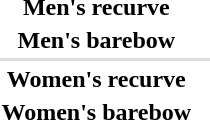<table>
<tr>
<th scope="row">Men's recurve</th>
<td></td>
<td></td>
<td></td>
</tr>
<tr>
<th scope="row">Men's barebow</th>
<td></td>
<td></td>
<td></td>
</tr>
<tr bgcolor=#DDDDDD>
<td colspan=4></td>
</tr>
<tr>
<th scope="row">Women's recurve</th>
<td></td>
<td></td>
<td></td>
</tr>
<tr>
<th scope="row">Women's barebow</th>
<td></td>
<td></td>
<td></td>
</tr>
</table>
